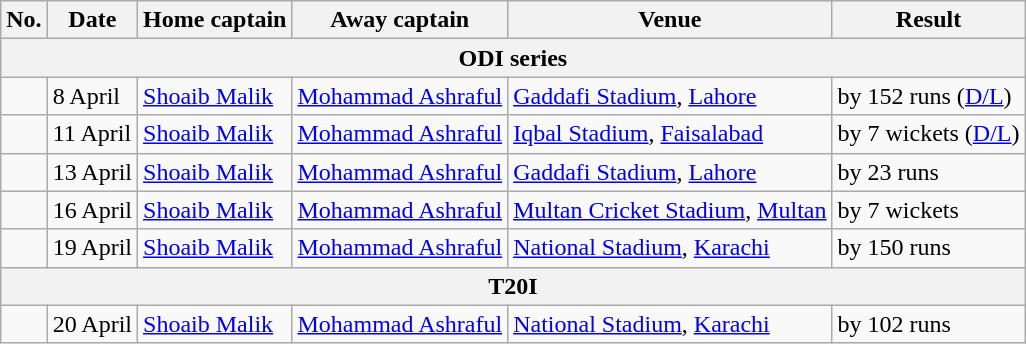<table class="wikitable">
<tr>
<th>No.</th>
<th>Date</th>
<th>Home captain</th>
<th>Away captain</th>
<th>Venue</th>
<th>Result</th>
</tr>
<tr>
<th colspan="7">ODI series</th>
</tr>
<tr>
<td></td>
<td>8 April</td>
<td><a href='#'>Shoaib Malik</a></td>
<td><a href='#'>Mohammad Ashraful</a></td>
<td><a href='#'>Gaddafi Stadium</a>, <a href='#'>Lahore</a></td>
<td> by 152 runs (<a href='#'>D/L</a>)</td>
</tr>
<tr>
<td></td>
<td>11 April</td>
<td><a href='#'>Shoaib Malik</a></td>
<td><a href='#'>Mohammad Ashraful</a></td>
<td><a href='#'>Iqbal Stadium</a>, <a href='#'>Faisalabad</a></td>
<td> by 7 wickets (<a href='#'>D/L</a>)</td>
</tr>
<tr>
<td></td>
<td>13 April</td>
<td><a href='#'>Shoaib Malik</a></td>
<td><a href='#'>Mohammad Ashraful</a></td>
<td><a href='#'>Gaddafi Stadium</a>, <a href='#'>Lahore</a></td>
<td> by 23 runs</td>
</tr>
<tr>
<td></td>
<td>16 April</td>
<td><a href='#'>Shoaib Malik</a></td>
<td><a href='#'>Mohammad Ashraful</a></td>
<td><a href='#'>Multan Cricket Stadium</a>, <a href='#'>Multan</a></td>
<td> by 7 wickets</td>
</tr>
<tr>
<td></td>
<td>19 April</td>
<td><a href='#'>Shoaib Malik</a></td>
<td><a href='#'>Mohammad Ashraful</a></td>
<td><a href='#'>National Stadium</a>, <a href='#'>Karachi</a></td>
<td> by 150 runs</td>
</tr>
<tr>
<th colspan="7">T20I</th>
</tr>
<tr>
<td></td>
<td>20 April</td>
<td><a href='#'>Shoaib Malik</a></td>
<td><a href='#'>Mohammad Ashraful</a></td>
<td><a href='#'>National Stadium</a>, <a href='#'>Karachi</a></td>
<td> by 102 runs</td>
</tr>
</table>
